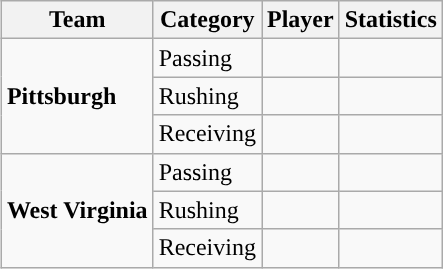<table class="wikitable" style="float: right;">
<tr>
<th>Team</th>
<th>Category</th>
<th>Player</th>
<th>Statistics</th>
</tr>
<tr>
<td rowspan=3><strong>Pittsburgh</strong></td>
<td>Passing</td>
<td></td>
<td></td>
</tr>
<tr>
<td>Rushing</td>
<td></td>
<td></td>
</tr>
<tr>
<td>Receiving</td>
<td></td>
<td></td>
</tr>
<tr>
<td rowspan=3><strong>West Virginia</strong></td>
<td>Passing</td>
<td></td>
<td></td>
</tr>
<tr>
<td>Rushing</td>
<td></td>
<td></td>
</tr>
<tr>
<td>Receiving</td>
<td></td>
<td></td>
</tr>
</table>
